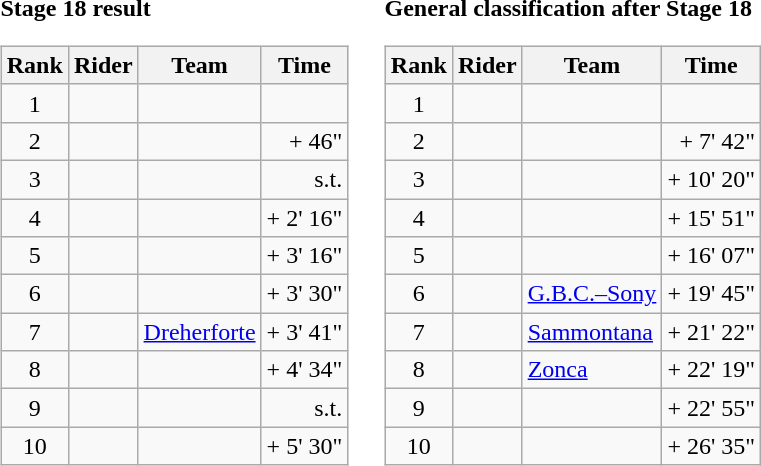<table>
<tr>
<td><strong>Stage 18 result</strong><br><table class="wikitable">
<tr>
<th scope="col">Rank</th>
<th scope="col">Rider</th>
<th scope="col">Team</th>
<th scope="col">Time</th>
</tr>
<tr>
<td style="text-align:center;">1</td>
<td></td>
<td></td>
<td style="text-align:right;"></td>
</tr>
<tr>
<td style="text-align:center;">2</td>
<td></td>
<td></td>
<td style="text-align:right;">+ 46"</td>
</tr>
<tr>
<td style="text-align:center;">3</td>
<td></td>
<td></td>
<td style="text-align:right;">s.t.</td>
</tr>
<tr>
<td style="text-align:center;">4</td>
<td></td>
<td></td>
<td style="text-align:right;">+ 2' 16"</td>
</tr>
<tr>
<td style="text-align:center;">5</td>
<td></td>
<td></td>
<td style="text-align:right;">+ 3' 16"</td>
</tr>
<tr>
<td style="text-align:center;">6</td>
<td></td>
<td></td>
<td style="text-align:right;">+ 3' 30"</td>
</tr>
<tr>
<td style="text-align:center;">7</td>
<td></td>
<td><a href='#'>Dreherforte</a></td>
<td style="text-align:right;">+ 3' 41"</td>
</tr>
<tr>
<td style="text-align:center;">8</td>
<td></td>
<td></td>
<td style="text-align:right;">+ 4' 34"</td>
</tr>
<tr>
<td style="text-align:center;">9</td>
<td></td>
<td></td>
<td style="text-align:right;">s.t.</td>
</tr>
<tr>
<td style="text-align:center;">10</td>
<td></td>
<td></td>
<td style="text-align:right;">+ 5' 30"</td>
</tr>
</table>
</td>
<td></td>
<td><strong>General classification after Stage 18</strong><br><table class="wikitable">
<tr>
<th scope="col">Rank</th>
<th scope="col">Rider</th>
<th scope="col">Team</th>
<th scope="col">Time</th>
</tr>
<tr>
<td style="text-align:center;">1</td>
<td></td>
<td></td>
<td style="text-align:right;"></td>
</tr>
<tr>
<td style="text-align:center;">2</td>
<td></td>
<td></td>
<td style="text-align:right;">+ 7' 42"</td>
</tr>
<tr>
<td style="text-align:center;">3</td>
<td></td>
<td></td>
<td style="text-align:right;">+ 10' 20"</td>
</tr>
<tr>
<td style="text-align:center;">4</td>
<td></td>
<td></td>
<td style="text-align:right;">+ 15' 51"</td>
</tr>
<tr>
<td style="text-align:center;">5</td>
<td></td>
<td></td>
<td style="text-align:right;">+ 16' 07"</td>
</tr>
<tr>
<td style="text-align:center;">6</td>
<td></td>
<td><a href='#'>G.B.C.–Sony</a></td>
<td style="text-align:right;">+ 19' 45"</td>
</tr>
<tr>
<td style="text-align:center;">7</td>
<td></td>
<td><a href='#'>Sammontana</a></td>
<td style="text-align:right;">+ 21' 22"</td>
</tr>
<tr>
<td style="text-align:center;">8</td>
<td></td>
<td><a href='#'>Zonca</a></td>
<td style="text-align:right;">+ 22' 19"</td>
</tr>
<tr>
<td style="text-align:center;">9</td>
<td></td>
<td></td>
<td style="text-align:right;">+ 22' 55"</td>
</tr>
<tr>
<td style="text-align:center;">10</td>
<td></td>
<td></td>
<td style="text-align:right;">+ 26' 35"</td>
</tr>
</table>
</td>
</tr>
</table>
